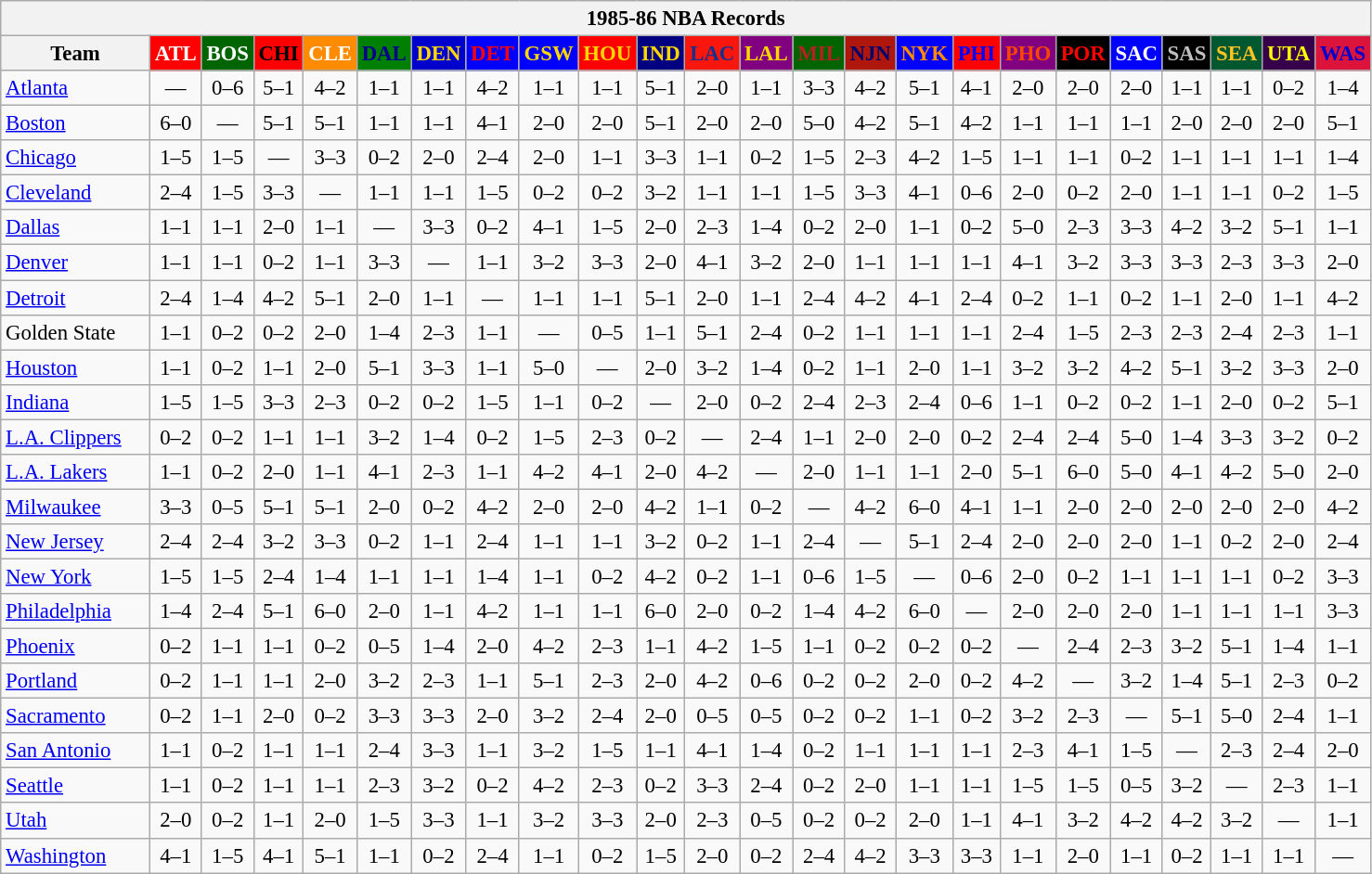<table class="wikitable" style="font-size:95%; text-align:center;">
<tr>
<th colspan=24>1985-86 NBA Records</th>
</tr>
<tr>
<th width=100>Team</th>
<th style="background:#FF0000;color:#FFFFFF;width=35">ATL</th>
<th style="background:#006400;color:#FFFFFF;width=35">BOS</th>
<th style="background:#FF0000;color:#000000;width=35">CHI</th>
<th style="background:#FF8C00;color:#FFFFFF;width=35">CLE</th>
<th style="background:#008000;color:#00008B;width=35">DAL</th>
<th style="background:#0000CD;color:#FFD700;width=35">DEN</th>
<th style="background:#0000FF;color:#FF0000;width=35">DET</th>
<th style="background:#0000FF;color:#FFD700;width=35">GSW</th>
<th style="background:#FF0000;color:#FFD700;width=35">HOU</th>
<th style="background:#000080;color:#FFD700;width=35">IND</th>
<th style="background:#F9160D;color:#1A2E8B;width=35">LAC</th>
<th style="background:#800080;color:#FFD700;width=35">LAL</th>
<th style="background:#006400;color:#B22222;width=35">MIL</th>
<th style="background:#B0170C;color:#00056D;width=35">NJN</th>
<th style="background:#0000FF;color:#FF8C00;width=35">NYK</th>
<th style="background:#FF0000;color:#0000FF;width=35">PHI</th>
<th style="background:#800080;color:#FF4500;width=35">PHO</th>
<th style="background:#000000;color:#FF0000;width=35">POR</th>
<th style="background:#0000FF;color:#FFFFFF;width=35">SAC</th>
<th style="background:#000000;color:#C0C0C0;width=35">SAS</th>
<th style="background:#005831;color:#FFC322;width=35">SEA</th>
<th style="background:#36004A;color:#FFFF00;width=35">UTA</th>
<th style="background:#DC143C;color:#0000CD;width=35">WAS</th>
</tr>
<tr>
<td style="text-align:left;"><a href='#'>Atlanta</a></td>
<td>—</td>
<td>0–6</td>
<td>5–1</td>
<td>4–2</td>
<td>1–1</td>
<td>1–1</td>
<td>4–2</td>
<td>1–1</td>
<td>1–1</td>
<td>5–1</td>
<td>2–0</td>
<td>1–1</td>
<td>3–3</td>
<td>4–2</td>
<td>5–1</td>
<td>4–1</td>
<td>2–0</td>
<td>2–0</td>
<td>2–0</td>
<td>1–1</td>
<td>1–1</td>
<td>0–2</td>
<td>1–4</td>
</tr>
<tr>
<td style="text-align:left;"><a href='#'>Boston</a></td>
<td>6–0</td>
<td>—</td>
<td>5–1</td>
<td>5–1</td>
<td>1–1</td>
<td>1–1</td>
<td>4–1</td>
<td>2–0</td>
<td>2–0</td>
<td>5–1</td>
<td>2–0</td>
<td>2–0</td>
<td>5–0</td>
<td>4–2</td>
<td>5–1</td>
<td>4–2</td>
<td>1–1</td>
<td>1–1</td>
<td>1–1</td>
<td>2–0</td>
<td>2–0</td>
<td>2–0</td>
<td>5–1</td>
</tr>
<tr>
<td style="text-align:left;"><a href='#'>Chicago</a></td>
<td>1–5</td>
<td>1–5</td>
<td>—</td>
<td>3–3</td>
<td>0–2</td>
<td>2–0</td>
<td>2–4</td>
<td>2–0</td>
<td>1–1</td>
<td>3–3</td>
<td>1–1</td>
<td>0–2</td>
<td>1–5</td>
<td>2–3</td>
<td>4–2</td>
<td>1–5</td>
<td>1–1</td>
<td>1–1</td>
<td>0–2</td>
<td>1–1</td>
<td>1–1</td>
<td>1–1</td>
<td>1–4</td>
</tr>
<tr>
<td style="text-align:left;"><a href='#'>Cleveland</a></td>
<td>2–4</td>
<td>1–5</td>
<td>3–3</td>
<td>—</td>
<td>1–1</td>
<td>1–1</td>
<td>1–5</td>
<td>0–2</td>
<td>0–2</td>
<td>3–2</td>
<td>1–1</td>
<td>1–1</td>
<td>1–5</td>
<td>3–3</td>
<td>4–1</td>
<td>0–6</td>
<td>2–0</td>
<td>0–2</td>
<td>2–0</td>
<td>1–1</td>
<td>1–1</td>
<td>0–2</td>
<td>1–5</td>
</tr>
<tr>
<td style="text-align:left;"><a href='#'>Dallas</a></td>
<td>1–1</td>
<td>1–1</td>
<td>2–0</td>
<td>1–1</td>
<td>—</td>
<td>3–3</td>
<td>0–2</td>
<td>4–1</td>
<td>1–5</td>
<td>2–0</td>
<td>2–3</td>
<td>1–4</td>
<td>0–2</td>
<td>2–0</td>
<td>1–1</td>
<td>0–2</td>
<td>5–0</td>
<td>2–3</td>
<td>3–3</td>
<td>4–2</td>
<td>3–2</td>
<td>5–1</td>
<td>1–1</td>
</tr>
<tr>
<td style="text-align:left;"><a href='#'>Denver</a></td>
<td>1–1</td>
<td>1–1</td>
<td>0–2</td>
<td>1–1</td>
<td>3–3</td>
<td>—</td>
<td>1–1</td>
<td>3–2</td>
<td>3–3</td>
<td>2–0</td>
<td>4–1</td>
<td>3–2</td>
<td>2–0</td>
<td>1–1</td>
<td>1–1</td>
<td>1–1</td>
<td>4–1</td>
<td>3–2</td>
<td>3–3</td>
<td>3–3</td>
<td>2–3</td>
<td>3–3</td>
<td>2–0</td>
</tr>
<tr>
<td style="text-align:left;"><a href='#'>Detroit</a></td>
<td>2–4</td>
<td>1–4</td>
<td>4–2</td>
<td>5–1</td>
<td>2–0</td>
<td>1–1</td>
<td>—</td>
<td>1–1</td>
<td>1–1</td>
<td>5–1</td>
<td>2–0</td>
<td>1–1</td>
<td>2–4</td>
<td>4–2</td>
<td>4–1</td>
<td>2–4</td>
<td>0–2</td>
<td>1–1</td>
<td>0–2</td>
<td>1–1</td>
<td>2–0</td>
<td>1–1</td>
<td>4–2</td>
</tr>
<tr>
<td style="text-align:left;">Golden State</td>
<td>1–1</td>
<td>0–2</td>
<td>0–2</td>
<td>2–0</td>
<td>1–4</td>
<td>2–3</td>
<td>1–1</td>
<td>—</td>
<td>0–5</td>
<td>1–1</td>
<td>5–1</td>
<td>2–4</td>
<td>0–2</td>
<td>1–1</td>
<td>1–1</td>
<td>1–1</td>
<td>2–4</td>
<td>1–5</td>
<td>2–3</td>
<td>2–3</td>
<td>2–4</td>
<td>2–3</td>
<td>1–1</td>
</tr>
<tr>
<td style="text-align:left;"><a href='#'>Houston</a></td>
<td>1–1</td>
<td>0–2</td>
<td>1–1</td>
<td>2–0</td>
<td>5–1</td>
<td>3–3</td>
<td>1–1</td>
<td>5–0</td>
<td>—</td>
<td>2–0</td>
<td>3–2</td>
<td>1–4</td>
<td>0–2</td>
<td>1–1</td>
<td>2–0</td>
<td>1–1</td>
<td>3–2</td>
<td>3–2</td>
<td>4–2</td>
<td>5–1</td>
<td>3–2</td>
<td>3–3</td>
<td>2–0</td>
</tr>
<tr>
<td style="text-align:left;"><a href='#'>Indiana</a></td>
<td>1–5</td>
<td>1–5</td>
<td>3–3</td>
<td>2–3</td>
<td>0–2</td>
<td>0–2</td>
<td>1–5</td>
<td>1–1</td>
<td>0–2</td>
<td>—</td>
<td>2–0</td>
<td>0–2</td>
<td>2–4</td>
<td>2–3</td>
<td>2–4</td>
<td>0–6</td>
<td>1–1</td>
<td>0–2</td>
<td>0–2</td>
<td>1–1</td>
<td>2–0</td>
<td>0–2</td>
<td>5–1</td>
</tr>
<tr>
<td style="text-align:left;"><a href='#'>L.A. Clippers</a></td>
<td>0–2</td>
<td>0–2</td>
<td>1–1</td>
<td>1–1</td>
<td>3–2</td>
<td>1–4</td>
<td>0–2</td>
<td>1–5</td>
<td>2–3</td>
<td>0–2</td>
<td>—</td>
<td>2–4</td>
<td>1–1</td>
<td>2–0</td>
<td>2–0</td>
<td>0–2</td>
<td>2–4</td>
<td>2–4</td>
<td>5–0</td>
<td>1–4</td>
<td>3–3</td>
<td>3–2</td>
<td>0–2</td>
</tr>
<tr>
<td style="text-align:left;"><a href='#'>L.A. Lakers</a></td>
<td>1–1</td>
<td>0–2</td>
<td>2–0</td>
<td>1–1</td>
<td>4–1</td>
<td>2–3</td>
<td>1–1</td>
<td>4–2</td>
<td>4–1</td>
<td>2–0</td>
<td>4–2</td>
<td>—</td>
<td>2–0</td>
<td>1–1</td>
<td>1–1</td>
<td>2–0</td>
<td>5–1</td>
<td>6–0</td>
<td>5–0</td>
<td>4–1</td>
<td>4–2</td>
<td>5–0</td>
<td>2–0</td>
</tr>
<tr>
<td style="text-align:left;"><a href='#'>Milwaukee</a></td>
<td>3–3</td>
<td>0–5</td>
<td>5–1</td>
<td>5–1</td>
<td>2–0</td>
<td>0–2</td>
<td>4–2</td>
<td>2–0</td>
<td>2–0</td>
<td>4–2</td>
<td>1–1</td>
<td>0–2</td>
<td>—</td>
<td>4–2</td>
<td>6–0</td>
<td>4–1</td>
<td>1–1</td>
<td>2–0</td>
<td>2–0</td>
<td>2–0</td>
<td>2–0</td>
<td>2–0</td>
<td>4–2</td>
</tr>
<tr>
<td style="text-align:left;"><a href='#'>New Jersey</a></td>
<td>2–4</td>
<td>2–4</td>
<td>3–2</td>
<td>3–3</td>
<td>0–2</td>
<td>1–1</td>
<td>2–4</td>
<td>1–1</td>
<td>1–1</td>
<td>3–2</td>
<td>0–2</td>
<td>1–1</td>
<td>2–4</td>
<td>—</td>
<td>5–1</td>
<td>2–4</td>
<td>2–0</td>
<td>2–0</td>
<td>2–0</td>
<td>1–1</td>
<td>0–2</td>
<td>2–0</td>
<td>2–4</td>
</tr>
<tr>
<td style="text-align:left;"><a href='#'>New York</a></td>
<td>1–5</td>
<td>1–5</td>
<td>2–4</td>
<td>1–4</td>
<td>1–1</td>
<td>1–1</td>
<td>1–4</td>
<td>1–1</td>
<td>0–2</td>
<td>4–2</td>
<td>0–2</td>
<td>1–1</td>
<td>0–6</td>
<td>1–5</td>
<td>—</td>
<td>0–6</td>
<td>2–0</td>
<td>0–2</td>
<td>1–1</td>
<td>1–1</td>
<td>1–1</td>
<td>0–2</td>
<td>3–3</td>
</tr>
<tr>
<td style="text-align:left;"><a href='#'>Philadelphia</a></td>
<td>1–4</td>
<td>2–4</td>
<td>5–1</td>
<td>6–0</td>
<td>2–0</td>
<td>1–1</td>
<td>4–2</td>
<td>1–1</td>
<td>1–1</td>
<td>6–0</td>
<td>2–0</td>
<td>0–2</td>
<td>1–4</td>
<td>4–2</td>
<td>6–0</td>
<td>—</td>
<td>2–0</td>
<td>2–0</td>
<td>2–0</td>
<td>1–1</td>
<td>1–1</td>
<td>1–1</td>
<td>3–3</td>
</tr>
<tr>
<td style="text-align:left;"><a href='#'>Phoenix</a></td>
<td>0–2</td>
<td>1–1</td>
<td>1–1</td>
<td>0–2</td>
<td>0–5</td>
<td>1–4</td>
<td>2–0</td>
<td>4–2</td>
<td>2–3</td>
<td>1–1</td>
<td>4–2</td>
<td>1–5</td>
<td>1–1</td>
<td>0–2</td>
<td>0–2</td>
<td>0–2</td>
<td>—</td>
<td>2–4</td>
<td>2–3</td>
<td>3–2</td>
<td>5–1</td>
<td>1–4</td>
<td>1–1</td>
</tr>
<tr>
<td style="text-align:left;"><a href='#'>Portland</a></td>
<td>0–2</td>
<td>1–1</td>
<td>1–1</td>
<td>2–0</td>
<td>3–2</td>
<td>2–3</td>
<td>1–1</td>
<td>5–1</td>
<td>2–3</td>
<td>2–0</td>
<td>4–2</td>
<td>0–6</td>
<td>0–2</td>
<td>0–2</td>
<td>2–0</td>
<td>0–2</td>
<td>4–2</td>
<td>—</td>
<td>3–2</td>
<td>1–4</td>
<td>5–1</td>
<td>2–3</td>
<td>0–2</td>
</tr>
<tr>
<td style="text-align:left;"><a href='#'>Sacramento</a></td>
<td>0–2</td>
<td>1–1</td>
<td>2–0</td>
<td>0–2</td>
<td>3–3</td>
<td>3–3</td>
<td>2–0</td>
<td>3–2</td>
<td>2–4</td>
<td>2–0</td>
<td>0–5</td>
<td>0–5</td>
<td>0–2</td>
<td>0–2</td>
<td>1–1</td>
<td>0–2</td>
<td>3–2</td>
<td>2–3</td>
<td>—</td>
<td>5–1</td>
<td>5–0</td>
<td>2–4</td>
<td>1–1</td>
</tr>
<tr>
<td style="text-align:left;"><a href='#'>San Antonio</a></td>
<td>1–1</td>
<td>0–2</td>
<td>1–1</td>
<td>1–1</td>
<td>2–4</td>
<td>3–3</td>
<td>1–1</td>
<td>3–2</td>
<td>1–5</td>
<td>1–1</td>
<td>4–1</td>
<td>1–4</td>
<td>0–2</td>
<td>1–1</td>
<td>1–1</td>
<td>1–1</td>
<td>2–3</td>
<td>4–1</td>
<td>1–5</td>
<td>—</td>
<td>2–3</td>
<td>2–4</td>
<td>2–0</td>
</tr>
<tr>
<td style="text-align:left;"><a href='#'>Seattle</a></td>
<td>1–1</td>
<td>0–2</td>
<td>1–1</td>
<td>1–1</td>
<td>2–3</td>
<td>3–2</td>
<td>0–2</td>
<td>4–2</td>
<td>2–3</td>
<td>0–2</td>
<td>3–3</td>
<td>2–4</td>
<td>0–2</td>
<td>2–0</td>
<td>1–1</td>
<td>1–1</td>
<td>1–5</td>
<td>1–5</td>
<td>0–5</td>
<td>3–2</td>
<td>—</td>
<td>2–3</td>
<td>1–1</td>
</tr>
<tr>
<td style="text-align:left;"><a href='#'>Utah</a></td>
<td>2–0</td>
<td>0–2</td>
<td>1–1</td>
<td>2–0</td>
<td>1–5</td>
<td>3–3</td>
<td>1–1</td>
<td>3–2</td>
<td>3–3</td>
<td>2–0</td>
<td>2–3</td>
<td>0–5</td>
<td>0–2</td>
<td>0–2</td>
<td>2–0</td>
<td>1–1</td>
<td>4–1</td>
<td>3–2</td>
<td>4–2</td>
<td>4–2</td>
<td>3–2</td>
<td>—</td>
<td>1–1</td>
</tr>
<tr>
<td style="text-align:left;"><a href='#'>Washington</a></td>
<td>4–1</td>
<td>1–5</td>
<td>4–1</td>
<td>5–1</td>
<td>1–1</td>
<td>0–2</td>
<td>2–4</td>
<td>1–1</td>
<td>0–2</td>
<td>1–5</td>
<td>2–0</td>
<td>0–2</td>
<td>2–4</td>
<td>4–2</td>
<td>3–3</td>
<td>3–3</td>
<td>1–1</td>
<td>2–0</td>
<td>1–1</td>
<td>0–2</td>
<td>1–1</td>
<td>1–1</td>
<td>—</td>
</tr>
</table>
